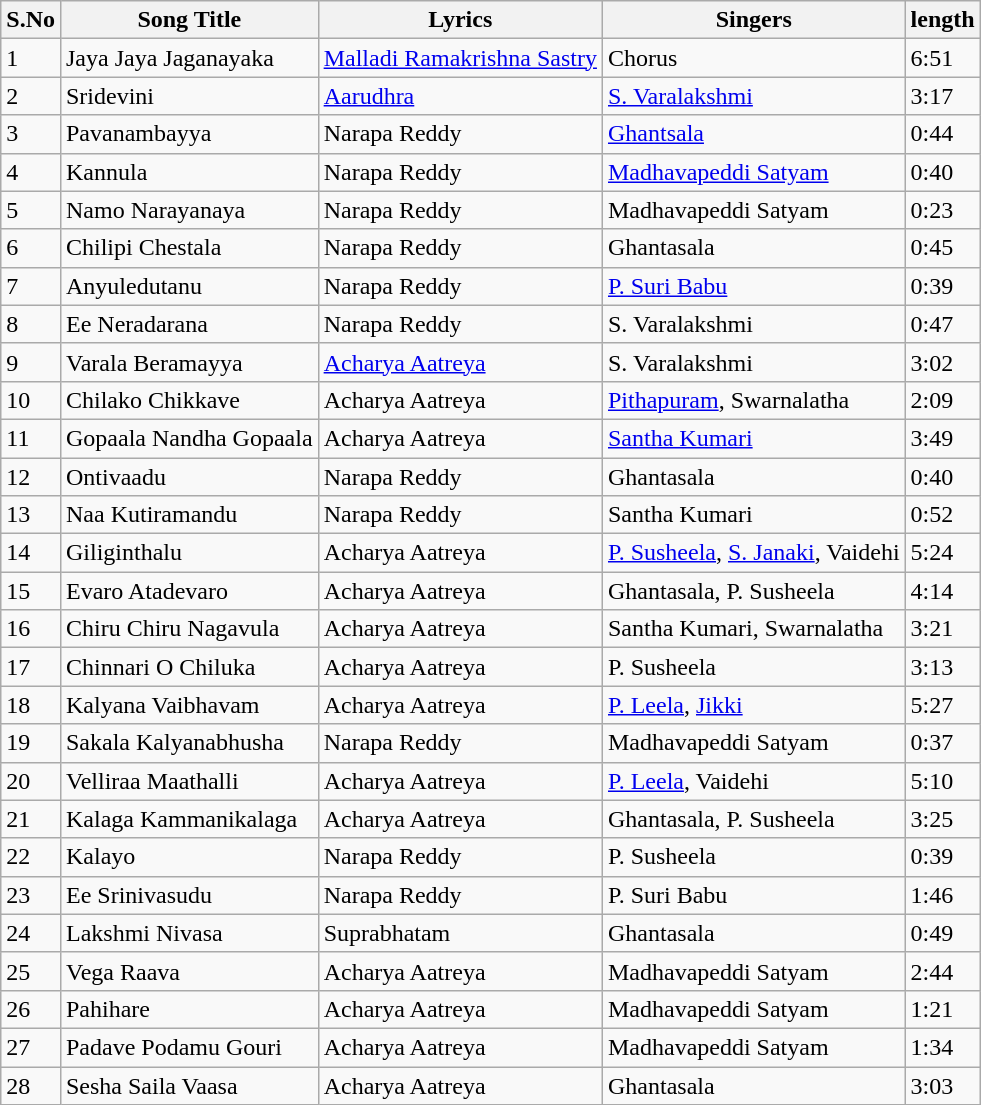<table class="wikitable">
<tr>
<th>S.No</th>
<th>Song Title</th>
<th>Lyrics</th>
<th>Singers</th>
<th>length</th>
</tr>
<tr>
<td>1</td>
<td>Jaya Jaya Jaganayaka</td>
<td><a href='#'>Malladi Ramakrishna Sastry</a></td>
<td>Chorus</td>
<td>6:51</td>
</tr>
<tr>
<td>2</td>
<td>Sridevini</td>
<td><a href='#'>Aarudhra</a></td>
<td><a href='#'>S. Varalakshmi</a></td>
<td>3:17</td>
</tr>
<tr>
<td>3</td>
<td>Pavanambayya</td>
<td>Narapa Reddy</td>
<td><a href='#'>Ghantsala</a></td>
<td>0:44</td>
</tr>
<tr>
<td>4</td>
<td>Kannula</td>
<td>Narapa Reddy</td>
<td><a href='#'>Madhavapeddi Satyam</a></td>
<td>0:40</td>
</tr>
<tr>
<td>5</td>
<td>Namo Narayanaya</td>
<td>Narapa Reddy</td>
<td>Madhavapeddi Satyam</td>
<td>0:23</td>
</tr>
<tr>
<td>6</td>
<td>Chilipi Chestala</td>
<td>Narapa Reddy</td>
<td>Ghantasala</td>
<td>0:45</td>
</tr>
<tr>
<td>7</td>
<td>Anyuledutanu</td>
<td>Narapa Reddy</td>
<td><a href='#'>P. Suri Babu</a></td>
<td>0:39</td>
</tr>
<tr>
<td>8</td>
<td>Ee Neradarana</td>
<td>Narapa Reddy</td>
<td>S. Varalakshmi</td>
<td>0:47</td>
</tr>
<tr>
<td>9</td>
<td>Varala Beramayya</td>
<td><a href='#'>Acharya Aatreya</a></td>
<td>S. Varalakshmi</td>
<td>3:02</td>
</tr>
<tr>
<td>10</td>
<td>Chilako Chikkave</td>
<td>Acharya Aatreya</td>
<td><a href='#'>Pithapuram</a>, Swarnalatha</td>
<td>2:09</td>
</tr>
<tr>
<td>11</td>
<td>Gopaala Nandha Gopaala</td>
<td>Acharya Aatreya</td>
<td><a href='#'>Santha Kumari</a></td>
<td>3:49</td>
</tr>
<tr>
<td>12</td>
<td>Ontivaadu</td>
<td>Narapa Reddy</td>
<td>Ghantasala</td>
<td>0:40</td>
</tr>
<tr>
<td>13</td>
<td>Naa Kutiramandu</td>
<td>Narapa Reddy</td>
<td>Santha Kumari</td>
<td>0:52</td>
</tr>
<tr>
<td>14</td>
<td>Giliginthalu</td>
<td>Acharya Aatreya</td>
<td><a href='#'>P. Susheela</a>, <a href='#'>S. Janaki</a>, Vaidehi</td>
<td>5:24</td>
</tr>
<tr>
<td>15</td>
<td>Evaro Atadevaro</td>
<td>Acharya Aatreya</td>
<td>Ghantasala, P. Susheela</td>
<td>4:14</td>
</tr>
<tr>
<td>16</td>
<td>Chiru Chiru Nagavula</td>
<td>Acharya Aatreya</td>
<td>Santha Kumari, Swarnalatha</td>
<td>3:21</td>
</tr>
<tr>
<td>17</td>
<td>Chinnari O Chiluka</td>
<td>Acharya Aatreya</td>
<td>P. Susheela</td>
<td>3:13</td>
</tr>
<tr>
<td>18</td>
<td>Kalyana Vaibhavam</td>
<td>Acharya Aatreya</td>
<td><a href='#'>P. Leela</a>, <a href='#'>Jikki</a></td>
<td>5:27</td>
</tr>
<tr>
<td>19</td>
<td>Sakala Kalyanabhusha</td>
<td>Narapa Reddy</td>
<td>Madhavapeddi Satyam</td>
<td>0:37</td>
</tr>
<tr>
<td>20</td>
<td>Velliraa Maathalli</td>
<td>Acharya Aatreya</td>
<td><a href='#'>P. Leela</a>, Vaidehi</td>
<td>5:10</td>
</tr>
<tr>
<td>21</td>
<td>Kalaga Kammanikalaga</td>
<td>Acharya Aatreya</td>
<td>Ghantasala, P. Susheela</td>
<td>3:25</td>
</tr>
<tr>
<td>22</td>
<td>Kalayo</td>
<td>Narapa Reddy</td>
<td>P. Susheela</td>
<td>0:39</td>
</tr>
<tr>
<td>23</td>
<td>Ee Srinivasudu</td>
<td>Narapa Reddy</td>
<td>P. Suri Babu</td>
<td>1:46</td>
</tr>
<tr>
<td>24</td>
<td>Lakshmi Nivasa</td>
<td>Suprabhatam</td>
<td>Ghantasala</td>
<td>0:49</td>
</tr>
<tr>
<td>25</td>
<td>Vega Raava</td>
<td>Acharya Aatreya</td>
<td>Madhavapeddi Satyam</td>
<td>2:44</td>
</tr>
<tr>
<td>26</td>
<td>Pahihare</td>
<td>Acharya Aatreya</td>
<td>Madhavapeddi Satyam</td>
<td>1:21</td>
</tr>
<tr>
<td>27</td>
<td>Padave Podamu Gouri</td>
<td>Acharya Aatreya</td>
<td>Madhavapeddi Satyam</td>
<td>1:34</td>
</tr>
<tr>
<td>28</td>
<td>Sesha Saila Vaasa</td>
<td>Acharya Aatreya</td>
<td>Ghantasala</td>
<td>3:03</td>
</tr>
</table>
